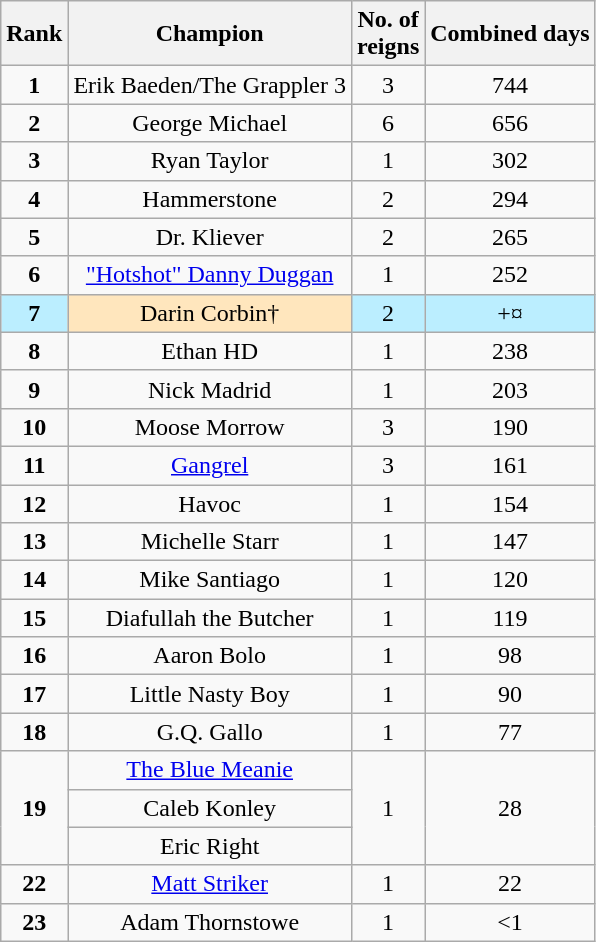<table class="wikitable sortable" style="text-align: center">
<tr>
<th>Rank</th>
<th>Champion</th>
<th>No. of<br>reigns</th>
<th>Combined days</th>
</tr>
<tr>
<td><strong>1</strong></td>
<td>Erik Baeden/The Grappler 3</td>
<td>3</td>
<td>744</td>
</tr>
<tr>
<td><strong>2</strong></td>
<td>George Michael</td>
<td>6</td>
<td>656</td>
</tr>
<tr>
<td><strong>3</strong></td>
<td>Ryan Taylor</td>
<td>1</td>
<td>302</td>
</tr>
<tr>
<td><strong>4</strong></td>
<td>Hammerstone</td>
<td>2</td>
<td>294</td>
</tr>
<tr>
<td><strong>5</strong></td>
<td>Dr. Kliever</td>
<td>2</td>
<td>265</td>
</tr>
<tr>
<td><strong>6</strong></td>
<td><a href='#'>"Hotshot" Danny Duggan</a></td>
<td>1</td>
<td>252</td>
</tr>
<tr style="background:#bef;">
<td><strong>7</strong></td>
<td style="background:#ffe6bd;">Darin Corbin†</td>
<td>2</td>
<td>+¤</td>
</tr>
<tr>
<td><strong>8</strong></td>
<td>Ethan HD</td>
<td>1</td>
<td>238</td>
</tr>
<tr>
<td><strong>9</strong></td>
<td>Nick Madrid</td>
<td>1</td>
<td>203</td>
</tr>
<tr>
<td><strong>10</strong></td>
<td>Moose Morrow</td>
<td>3</td>
<td>190</td>
</tr>
<tr>
<td><strong>11</strong></td>
<td><a href='#'>Gangrel</a></td>
<td>3</td>
<td>161</td>
</tr>
<tr>
<td><strong>12</strong></td>
<td>Havoc</td>
<td>1</td>
<td>154</td>
</tr>
<tr>
<td><strong>13</strong></td>
<td>Michelle Starr</td>
<td>1</td>
<td>147</td>
</tr>
<tr>
<td><strong>14</strong></td>
<td>Mike Santiago</td>
<td>1</td>
<td>120</td>
</tr>
<tr>
<td><strong>15</strong></td>
<td>Diafullah the Butcher</td>
<td>1</td>
<td>119</td>
</tr>
<tr>
<td><strong>16</strong></td>
<td>Aaron Bolo</td>
<td>1</td>
<td>98</td>
</tr>
<tr>
<td><strong>17</strong></td>
<td>Little Nasty Boy</td>
<td>1</td>
<td>90</td>
</tr>
<tr>
<td><strong>18</strong></td>
<td>G.Q. Gallo</td>
<td>1</td>
<td>77</td>
</tr>
<tr>
<td scope=row rowspan=3><strong>19</strong></td>
<td><a href='#'>The Blue Meanie</a></td>
<td rowspan=3>1</td>
<td rowspan=3>28</td>
</tr>
<tr>
<td>Caleb Konley</td>
</tr>
<tr>
<td>Eric Right</td>
</tr>
<tr>
<td><strong>22</strong></td>
<td><a href='#'>Matt Striker</a></td>
<td>1</td>
<td>22</td>
</tr>
<tr>
<td><strong>23</strong></td>
<td>Adam Thornstowe</td>
<td>1</td>
<td><1</td>
</tr>
</table>
